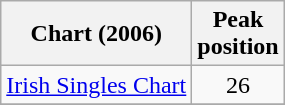<table class="wikitable">
<tr>
<th>Chart (2006)</th>
<th>Peak<br>position</th>
</tr>
<tr>
<td><a href='#'>Irish Singles Chart</a></td>
<td align=center>26</td>
</tr>
<tr>
</tr>
</table>
